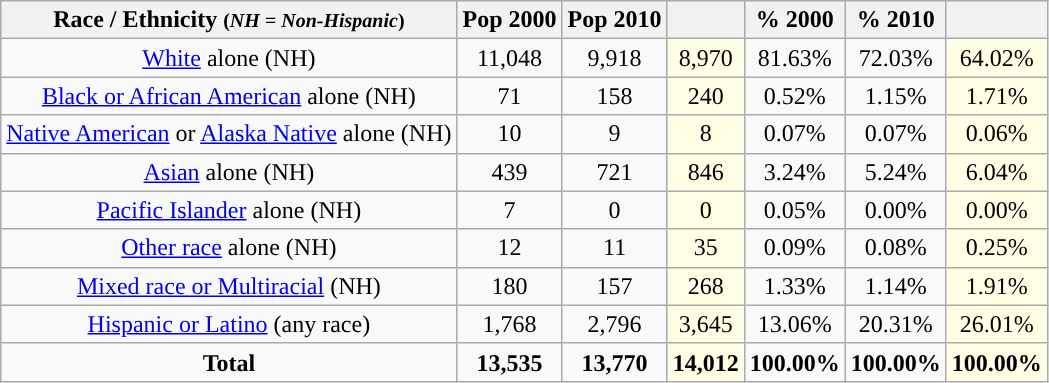<table class="wikitable" style="text-align:center;">
<tr>
<th>Race / Ethnicity <small>(<em>NH = Non-Hispanic</em>)</small></th>
<th>Pop 2000</th>
<th>Pop 2010</th>
<th></th>
<th>% 2000</th>
<th>% 2010</th>
<th></th>
</tr>
<tr>
<td><a href='#'>White</a> alone (NH)</td>
<td>11,048</td>
<td>9,918</td>
<td style='background: #ffffe6;'>8,970</td>
<td>81.63%</td>
<td>72.03%</td>
<td style='background: #ffffe6;'>64.02%</td>
</tr>
<tr>
<td><a href='#'>Black or African American</a> alone (NH)</td>
<td>71</td>
<td>158</td>
<td style='background: #ffffe6;'>240</td>
<td>0.52%</td>
<td>1.15%</td>
<td style='background: #ffffe6;'>1.71%</td>
</tr>
<tr>
<td><a href='#'>Native American</a> or <a href='#'>Alaska Native</a> alone (NH)</td>
<td>10</td>
<td>9</td>
<td style='background: #ffffe6;'>8</td>
<td>0.07%</td>
<td>0.07%</td>
<td style='background: #ffffe6;'>0.06%</td>
</tr>
<tr>
<td><a href='#'>Asian</a> alone (NH)</td>
<td>439</td>
<td>721</td>
<td style='background: #ffffe6;'>846</td>
<td>3.24%</td>
<td>5.24%</td>
<td style='background: #ffffe6;'>6.04%</td>
</tr>
<tr>
<td><a href='#'>Pacific Islander</a> alone (NH)</td>
<td>7</td>
<td>0</td>
<td style='background: #ffffe6;'>0</td>
<td>0.05%</td>
<td>0.00%</td>
<td style='background: #ffffe6;'>0.00%</td>
</tr>
<tr>
<td><a href='#'>Other race</a> alone (NH)</td>
<td>12</td>
<td>11</td>
<td style='background: #ffffe6;'>35</td>
<td>0.09%</td>
<td>0.08%</td>
<td style='background: #ffffe6;'>0.25%</td>
</tr>
<tr>
<td><a href='#'>Mixed race or Multiracial</a> (NH)</td>
<td>180</td>
<td>157</td>
<td style='background: #ffffe6;'>268</td>
<td>1.33%</td>
<td>1.14%</td>
<td style='background: #ffffe6;'>1.91%</td>
</tr>
<tr>
<td><a href='#'>Hispanic or Latino</a> (any race)</td>
<td>1,768</td>
<td>2,796</td>
<td style='background: #ffffe6;'>3,645</td>
<td>13.06%</td>
<td>20.31%</td>
<td style='background: #ffffe6;'>26.01%</td>
</tr>
<tr>
<td><strong>Total</strong></td>
<td><strong>13,535</strong></td>
<td><strong>13,770</strong></td>
<td style='background: #ffffe6;'><strong>14,012</strong></td>
<td><strong>100.00%</strong></td>
<td><strong>100.00%</strong></td>
<td style='background: #ffffe6;'><strong>100.00%</strong></td>
</tr>
</table>
